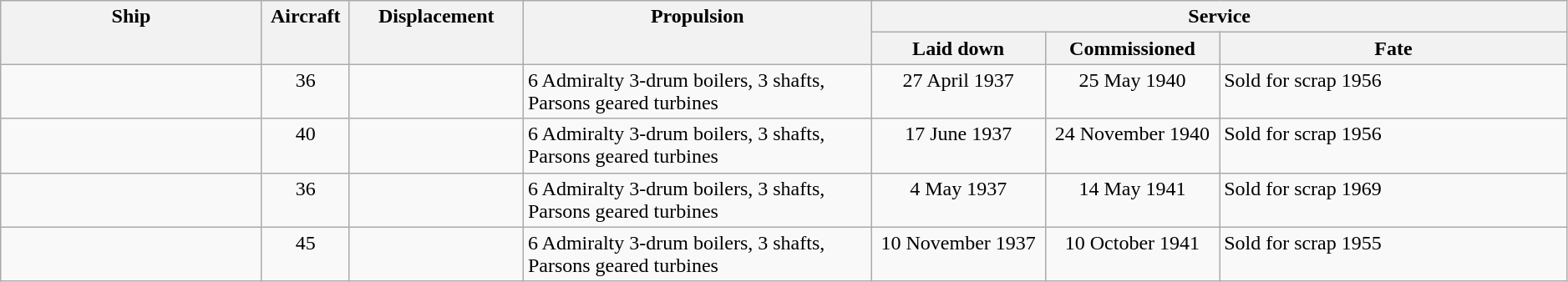<table class="wikitable" style="width:99%;">
<tr valign="top"|- valign="top">
<th style="width:15%; text-align:center;" rowspan="2">Ship</th>
<th style="width:5%; text-align:center;" rowspan="2">Aircraft</th>
<th style="width:10%; text-align:center;" rowspan="2">Displacement</th>
<th style="width:20%; text-align:center;" rowspan="2">Propulsion</th>
<th style="width:40%; text-align:center;" colspan="3">Service</th>
</tr>
<tr valign="top">
<th style="width:10%; text-align:center;">Laid down</th>
<th style="width:10%; text-align:center;">Commissioned</th>
<th style="width:20%; text-align:center;">Fate</th>
</tr>
<tr valign="top">
<td align= left></td>
<td style="text-align:center;">36</td>
<td style="text-align:center;"></td>
<td align= left>6 Admiralty 3-drum boilers, 3 shafts, Parsons geared turbines</td>
<td style="text-align:center;">27 April 1937</td>
<td style="text-align:center;">25 May 1940</td>
<td align= left>Sold for scrap 1956</td>
</tr>
<tr valign="top">
<td align= left></td>
<td style="text-align:center;">40</td>
<td style="text-align:center;"></td>
<td align= left>6 Admiralty 3-drum boilers, 3 shafts, Parsons geared turbines</td>
<td style="text-align:center;">17 June 1937</td>
<td style="text-align:center;">24 November 1940</td>
<td align= left>Sold for scrap 1956</td>
</tr>
<tr valign="top">
<td align= left></td>
<td style="text-align:center;">36</td>
<td style="text-align:center;"></td>
<td align= left>6 Admiralty 3-drum boilers, 3 shafts, Parsons geared turbines</td>
<td style="text-align:center;">4 May 1937</td>
<td style="text-align:center;">14 May 1941</td>
<td align= left>Sold for scrap 1969</td>
</tr>
<tr valign="top">
<td align= left></td>
<td style="text-align:center;">45</td>
<td style="text-align:center;"></td>
<td align= left>6 Admiralty 3-drum boilers, 3 shafts, Parsons geared turbines</td>
<td style="text-align:center;">10 November 1937</td>
<td style="text-align:center;">10 October 1941</td>
<td align= left>Sold for scrap 1955</td>
</tr>
</table>
